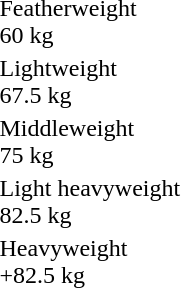<table>
<tr>
<td>Featherweight<br>60 kg</td>
<td></td>
<td></td>
<td></td>
</tr>
<tr>
<td>Lightweight<br>67.5 kg</td>
<td></td>
<td></td>
<td></td>
</tr>
<tr>
<td>Middleweight<br>75 kg</td>
<td></td>
<td></td>
<td></td>
</tr>
<tr>
<td>Light heavyweight<br>82.5 kg</td>
<td></td>
<td></td>
<td></td>
</tr>
<tr>
<td>Heavyweight<br>+82.5 kg</td>
<td></td>
<td></td>
<td></td>
</tr>
</table>
